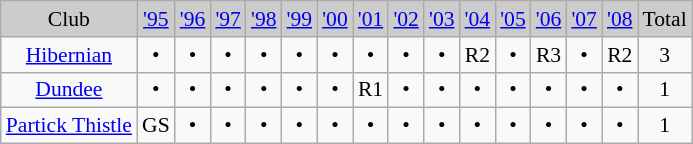<table class="wikitable" style="text-align:center; font-size:90%">
<tr style="background:#ccc">
<td>Club</td>
<td><a href='#'>'95</a></td>
<td><a href='#'>'96</a></td>
<td><a href='#'>'97</a></td>
<td><a href='#'>'98</a></td>
<td><a href='#'>'99</a></td>
<td><a href='#'>'00</a></td>
<td><a href='#'>'01</a></td>
<td><a href='#'>'02</a></td>
<td><a href='#'>'03</a></td>
<td><a href='#'>'04</a></td>
<td><a href='#'>'05</a></td>
<td><a href='#'>'06</a></td>
<td><a href='#'>'07</a></td>
<td><a href='#'>'08</a></td>
<td>Total</td>
</tr>
<tr>
<td><a href='#'>Hibernian</a></td>
<td>•</td>
<td>•</td>
<td>•</td>
<td>•</td>
<td>•</td>
<td>•</td>
<td>•</td>
<td>•</td>
<td>•</td>
<td>R2</td>
<td>•</td>
<td>R3</td>
<td>•</td>
<td>R2</td>
<td>3</td>
</tr>
<tr>
<td><a href='#'>Dundee</a></td>
<td>•</td>
<td>•</td>
<td>•</td>
<td>•</td>
<td>•</td>
<td>•</td>
<td>R1</td>
<td>•</td>
<td>•</td>
<td>•</td>
<td>•</td>
<td>•</td>
<td>•</td>
<td>•</td>
<td>1</td>
</tr>
<tr>
<td><a href='#'>Partick Thistle</a></td>
<td>GS</td>
<td>•</td>
<td>•</td>
<td>•</td>
<td>•</td>
<td>•</td>
<td>•</td>
<td>•</td>
<td>•</td>
<td>•</td>
<td>•</td>
<td>•</td>
<td>•</td>
<td>•</td>
<td>1</td>
</tr>
</table>
